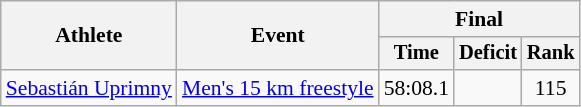<table class="wikitable" style="font-size:90%">
<tr>
<th rowspan="2">Athlete</th>
<th rowspan="2">Event</th>
<th colspan="3">Final</th>
</tr>
<tr style="font-size:95%">
<th>Time</th>
<th>Deficit</th>
<th>Rank</th>
</tr>
<tr align=center>
<td align=left><a href='#'>Sebastián Uprimny</a></td>
<td align=left><a href='#'>Men's 15 km freestyle</a></td>
<td>58:08.1</td>
<td></td>
<td>115</td>
</tr>
</table>
